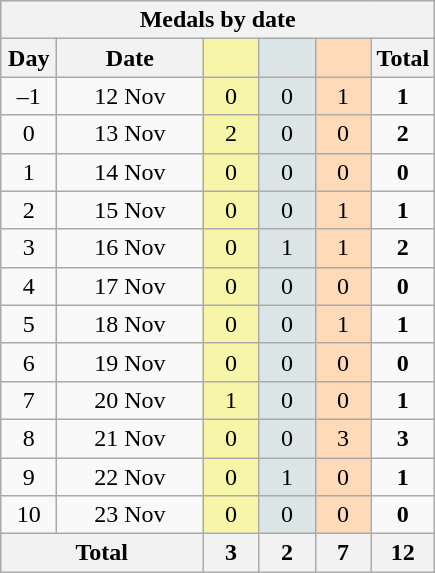<table class="wikitable" style="font-size:100%; text-align:center">
<tr style="background:#efefef;">
<th colspan=6><strong>Medals by date</strong></th>
</tr>
<tr>
<th width=30><strong>Day</strong></th>
<th width=90><strong>Date</strong></th>
<th width=30 style="background:#F7F6A8;"></th>
<th width=30 style="background:#DCE5E5;"></th>
<th width=30 style="background:#FFDAB9;"></th>
<th width=30><strong>Total</strong></th>
</tr>
<tr>
<td>–1</td>
<td>12 Nov</td>
<td style="background:#F7F6A8;">0</td>
<td style="background:#DCE5E5;">0</td>
<td style="background:#FFDAB9;">1</td>
<td><strong>1</strong></td>
</tr>
<tr>
<td>0</td>
<td>13 Nov</td>
<td style="background:#F7F6A8;">2</td>
<td style="background:#DCE5E5;">0</td>
<td style="background:#FFDAB9;">0</td>
<td><strong>2</strong></td>
</tr>
<tr>
<td>1</td>
<td>14 Nov</td>
<td style="background:#F7F6A8;">0</td>
<td style="background:#DCE5E5;">0</td>
<td style="background:#FFDAB9;">0</td>
<td><strong>0</strong></td>
</tr>
<tr>
<td>2</td>
<td>15 Nov</td>
<td style="background:#F7F6A8;">0</td>
<td style="background:#DCE5E5;">0</td>
<td style="background:#FFDAB9;">1</td>
<td><strong>1</strong></td>
</tr>
<tr>
<td>3</td>
<td>16 Nov</td>
<td style="background:#F7F6A8;">0</td>
<td style="background:#DCE5E5;">1</td>
<td style="background:#FFDAB9;">1</td>
<td><strong>2</strong></td>
</tr>
<tr>
<td>4</td>
<td>17 Nov</td>
<td style="background:#F7F6A8;">0</td>
<td style="background:#DCE5E5;">0</td>
<td style="background:#FFDAB9;">0</td>
<td><strong>0</strong></td>
</tr>
<tr>
<td>5</td>
<td>18 Nov</td>
<td style="background:#F7F6A8;">0</td>
<td style="background:#DCE5E5;">0</td>
<td style="background:#FFDAB9;">1</td>
<td><strong>1</strong></td>
</tr>
<tr>
<td>6</td>
<td>19 Nov</td>
<td style="background:#F7F6A8;">0</td>
<td style="background:#DCE5E5;">0</td>
<td style="background:#FFDAB9;">0</td>
<td><strong>0</strong></td>
</tr>
<tr>
<td>7</td>
<td>20 Nov</td>
<td style="background:#F7F6A8;">1</td>
<td style="background:#DCE5E5;">0</td>
<td style="background:#FFDAB9;">0</td>
<td><strong>1</strong></td>
</tr>
<tr>
<td>8</td>
<td>21 Nov</td>
<td style="background:#F7F6A8;">0</td>
<td style="background:#DCE5E5;">0</td>
<td style="background:#FFDAB9;">3</td>
<td><strong>3</strong></td>
</tr>
<tr>
<td>9</td>
<td>22 Nov</td>
<td style="background:#F7F6A8;">0</td>
<td style="background:#DCE5E5;">1</td>
<td style="background:#FFDAB9;">0</td>
<td><strong>1</strong></td>
</tr>
<tr>
<td>10</td>
<td>23 Nov</td>
<td style="background:#F7F6A8;">0</td>
<td style="background:#DCE5E5;">0</td>
<td style="background:#FFDAB9;">0</td>
<td><strong>0</strong></td>
</tr>
<tr>
<th colspan="2"><strong>Total</strong></th>
<th><strong>3</strong></th>
<th><strong>2</strong></th>
<th><strong>7</strong></th>
<th><strong>12</strong></th>
</tr>
</table>
